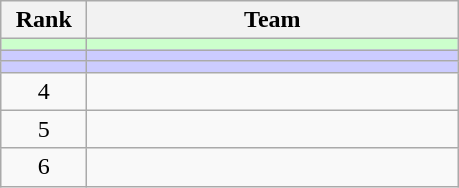<table class="wikitable" style="text-align: center;">
<tr>
<th width=50>Rank</th>
<th width=240>Team</th>
</tr>
<tr bgcolor=ccffcc>
<td></td>
<td align=left></td>
</tr>
<tr bgcolor=ccccff>
<td></td>
<td align=left></td>
</tr>
<tr bgcolor=ccccff>
<td></td>
<td align=left></td>
</tr>
<tr>
<td>4</td>
<td align=left></td>
</tr>
<tr>
<td>5</td>
<td align=left></td>
</tr>
<tr>
<td>6</td>
<td align=left></td>
</tr>
</table>
